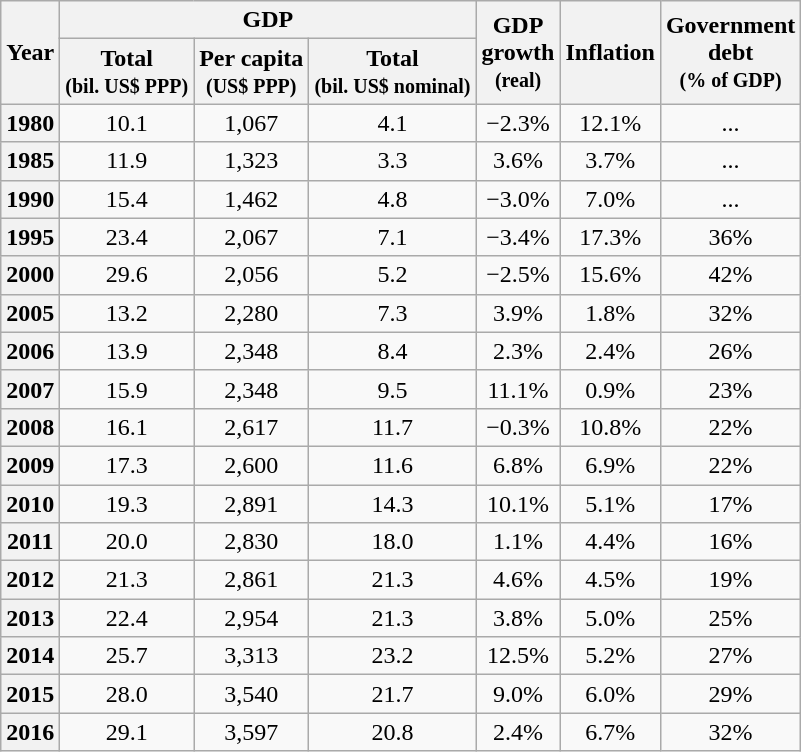<table class="wikitable" style="text-align: center;">
<tr>
<th rowspan=2>Year</th>
<th colspan=3>GDP</th>
<th rowspan=2>GDP<br>growth<br><small>(real)</small></th>
<th rowspan=2>Inflation</th>
<th rowspan=2>Government<br>debt<br><small>(% of GDP)</small></th>
</tr>
<tr>
<th>Total<br><small>(bil. US$ PPP)</small></th>
<th>Per capita<br><small>(US$ PPP)</small></th>
<th>Total<br><small>(bil. US$ nominal)</small></th>
</tr>
<tr>
<th>1980</th>
<td>10.1</td>
<td>1,067</td>
<td>4.1</td>
<td>−2.3%</td>
<td>12.1%</td>
<td>...</td>
</tr>
<tr>
<th>1985</th>
<td>11.9</td>
<td>1,323</td>
<td>3.3</td>
<td>3.6%</td>
<td>3.7%</td>
<td>...</td>
</tr>
<tr>
<th>1990</th>
<td>15.4</td>
<td>1,462</td>
<td>4.8</td>
<td>−3.0%</td>
<td>7.0%</td>
<td>...</td>
</tr>
<tr>
<th>1995</th>
<td>23.4</td>
<td>2,067</td>
<td>7.1</td>
<td>−3.4%</td>
<td>17.3%</td>
<td>36%</td>
</tr>
<tr>
<th>2000</th>
<td>29.6</td>
<td>2,056</td>
<td>5.2</td>
<td>−2.5%</td>
<td>15.6%</td>
<td>42%</td>
</tr>
<tr>
<th>2005</th>
<td>13.2</td>
<td>2,280</td>
<td>7.3</td>
<td>3.9%</td>
<td>1.8%</td>
<td>32%</td>
</tr>
<tr>
<th>2006</th>
<td>13.9</td>
<td>2,348</td>
<td>8.4</td>
<td>2.3%</td>
<td>2.4%</td>
<td>26%</td>
</tr>
<tr>
<th>2007</th>
<td>15.9</td>
<td>2,348</td>
<td>9.5</td>
<td>11.1%</td>
<td>0.9%</td>
<td>23%</td>
</tr>
<tr>
<th>2008</th>
<td>16.1</td>
<td>2,617</td>
<td>11.7</td>
<td>−0.3%</td>
<td>10.8%</td>
<td>22%</td>
</tr>
<tr>
<th>2009</th>
<td>17.3</td>
<td>2,600</td>
<td>11.6</td>
<td>6.8%</td>
<td>6.9%</td>
<td>22%</td>
</tr>
<tr>
<th>2010</th>
<td>19.3</td>
<td>2,891</td>
<td>14.3</td>
<td>10.1%</td>
<td>5.1%</td>
<td>17%</td>
</tr>
<tr>
<th>2011</th>
<td>20.0</td>
<td>2,830</td>
<td>18.0</td>
<td>1.1%</td>
<td>4.4%</td>
<td>16%</td>
</tr>
<tr>
<th>2012</th>
<td>21.3</td>
<td>2,861</td>
<td>21.3</td>
<td>4.6%</td>
<td>4.5%</td>
<td>19%</td>
</tr>
<tr>
<th>2013</th>
<td>22.4</td>
<td>2,954</td>
<td>21.3</td>
<td>3.8%</td>
<td>5.0%</td>
<td>25%</td>
</tr>
<tr>
<th>2014</th>
<td>25.7</td>
<td>3,313</td>
<td>23.2</td>
<td>12.5%</td>
<td>5.2%</td>
<td>27%</td>
</tr>
<tr>
<th>2015</th>
<td>28.0</td>
<td>3,540</td>
<td>21.7</td>
<td>9.0%</td>
<td>6.0%</td>
<td>29%</td>
</tr>
<tr>
<th>2016</th>
<td>29.1</td>
<td>3,597</td>
<td>20.8</td>
<td>2.4%</td>
<td>6.7%</td>
<td>32%</td>
</tr>
</table>
